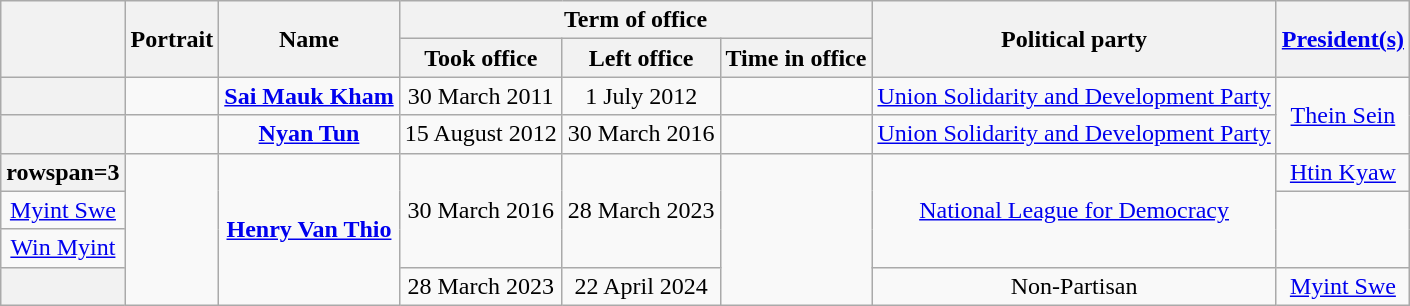<table class="wikitable" style="text-align:center">
<tr>
<th rowspan=2></th>
<th rowspan=2>Portrait</th>
<th rowspan=2>Name<br></th>
<th colspan=3>Term of office</th>
<th rowspan=2>Political party</th>
<th rowspan=2><a href='#'>President(s)</a></th>
</tr>
<tr>
<th>Took office</th>
<th>Left office</th>
<th>Time in office</th>
</tr>
<tr>
<th></th>
<td></td>
<td><strong><a href='#'>Sai Mauk Kham</a></strong><br></td>
<td>30 March 2011</td>
<td>1 July 2012</td>
<td></td>
<td><a href='#'>Union Solidarity and Development Party</a></td>
<td rowspan=2><a href='#'>Thein Sein</a></td>
</tr>
<tr>
<th></th>
<td></td>
<td><strong><a href='#'>Nyan Tun</a></strong><br></td>
<td>15 August 2012</td>
<td>30 March 2016</td>
<td></td>
<td><a href='#'>Union Solidarity and Development Party</a></td>
</tr>
<tr>
<th>rowspan=3 </th>
<td rowspan=4></td>
<td rowspan=4><strong><a href='#'>Henry Van Thio</a></strong><br></td>
<td rowspan=3>30 March 2016</td>
<td rowspan=3>28 March 2023 </td>
<td rowspan=4></td>
<td rowspan=3><a href='#'>National League for Democracy</a></td>
<td><a href='#'>Htin Kyaw</a></td>
</tr>
<tr>
<td><a href='#'>Myint Swe</a></td>
</tr>
<tr>
<td><a href='#'>Win Myint</a></td>
</tr>
<tr>
<th></th>
<td>28 March 2023</td>
<td>22 April 2024<br></td>
<td>Non-Partisan</td>
<td><a href='#'>Myint Swe</a></td>
</tr>
</table>
